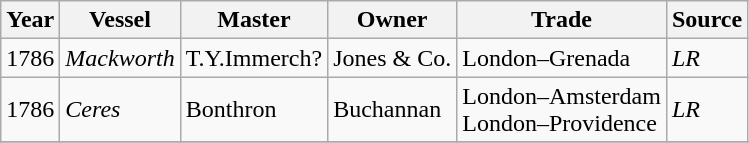<table class=" wikitable">
<tr>
<th>Year</th>
<th>Vessel</th>
<th>Master</th>
<th>Owner</th>
<th>Trade</th>
<th>Source</th>
</tr>
<tr>
<td>1786</td>
<td><em>Mackworth</em></td>
<td>T.Y.Immerch?</td>
<td>Jones & Co.</td>
<td>London–Grenada</td>
<td><em>LR</em></td>
</tr>
<tr>
<td>1786</td>
<td><em>Ceres</em></td>
<td>Bonthron</td>
<td>Buchannan</td>
<td>London–Amsterdam<br>London–Providence</td>
<td><em>LR</em></td>
</tr>
<tr>
</tr>
</table>
